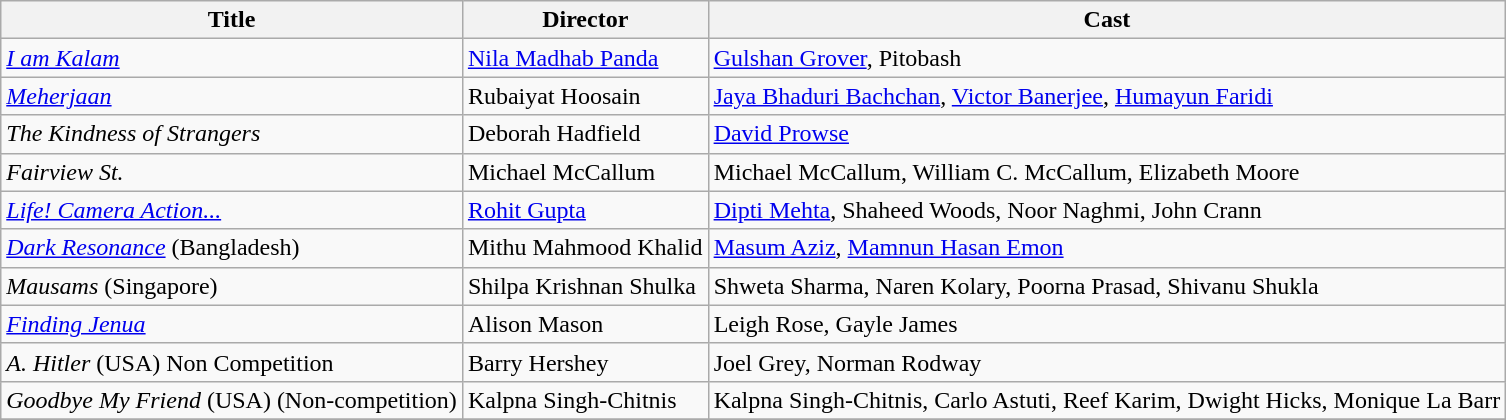<table class="wikitable">
<tr>
<th><strong>Title</strong></th>
<th><strong>Director</strong></th>
<th><strong>Cast</strong></th>
</tr>
<tr>
<td><em><a href='#'>I am Kalam</a></em></td>
<td><a href='#'>Nila Madhab Panda</a></td>
<td><a href='#'>Gulshan Grover</a>, Pitobash</td>
</tr>
<tr>
<td><em><a href='#'>Meherjaan</a></em></td>
<td>Rubaiyat Hoosain</td>
<td><a href='#'>Jaya Bhaduri Bachchan</a>, <a href='#'>Victor Banerjee</a>, <a href='#'>Humayun Faridi</a></td>
</tr>
<tr>
<td><em>The Kindness of Strangers</em></td>
<td>Deborah Hadfield</td>
<td><a href='#'>David Prowse</a></td>
</tr>
<tr>
<td><em>Fairview St.</em></td>
<td>Michael McCallum</td>
<td>Michael McCallum, William C. McCallum, Elizabeth Moore</td>
</tr>
<tr>
<td><em><a href='#'>Life! Camera Action...</a></em></td>
<td><a href='#'>Rohit Gupta</a></td>
<td><a href='#'>Dipti Mehta</a>, Shaheed Woods, Noor Naghmi, John Crann</td>
</tr>
<tr>
<td><em><a href='#'>Dark Resonance</a></em> (Bangladesh)</td>
<td>Mithu Mahmood Khalid</td>
<td><a href='#'>Masum Aziz</a>, <a href='#'>Mamnun Hasan Emon</a></td>
</tr>
<tr>
<td><em>Mausams</em> (Singapore)</td>
<td>Shilpa Krishnan Shulka</td>
<td>Shweta Sharma, Naren Kolary, Poorna Prasad, Shivanu Shukla</td>
</tr>
<tr>
<td><em><a href='#'>Finding Jenua</a></em></td>
<td>Alison Mason</td>
<td>Leigh Rose, Gayle James</td>
</tr>
<tr>
<td><em>A. Hitler</em> (USA) Non Competition</td>
<td>Barry Hershey</td>
<td>Joel Grey, Norman Rodway</td>
</tr>
<tr>
<td><em>Goodbye My Friend</em> (USA) (Non-competition)</td>
<td>Kalpna Singh-Chitnis</td>
<td>Kalpna Singh-Chitnis, Carlo Astuti, Reef Karim, Dwight Hicks, Monique La Barr</td>
</tr>
<tr>
</tr>
</table>
